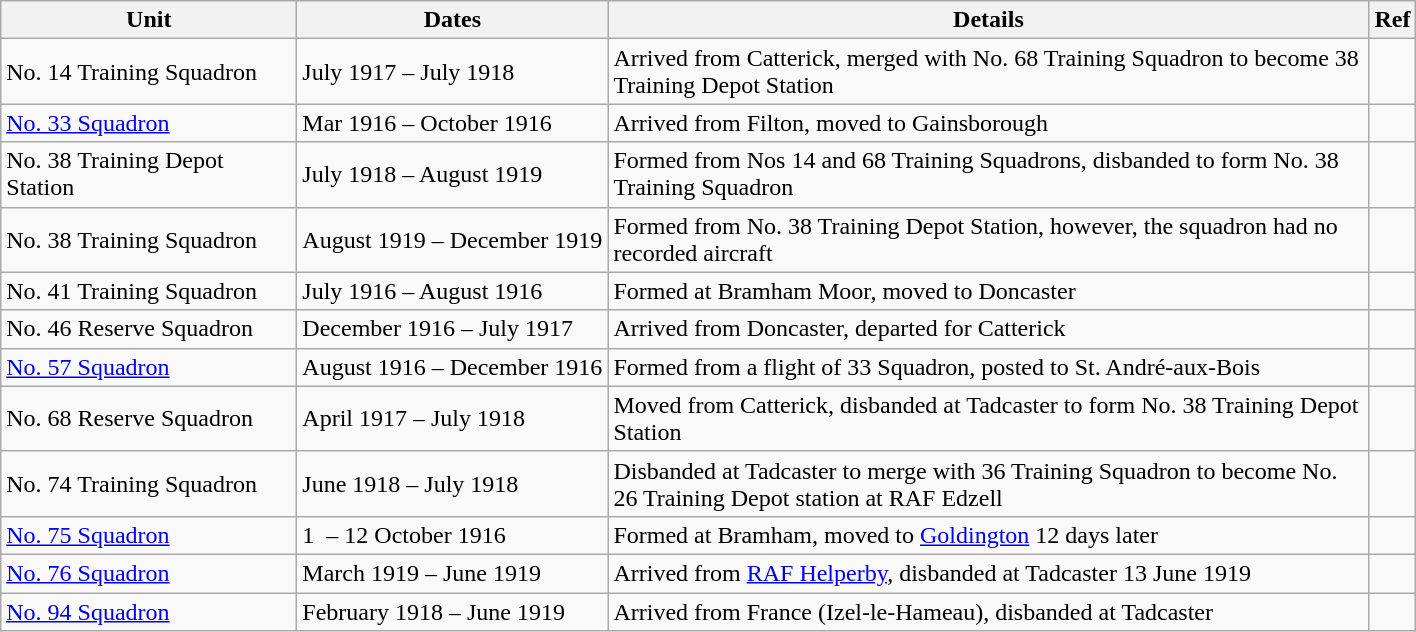<table class="wikitable">
<tr>
<th scope="col" width="190">Unit</th>
<th scope="col" width="200">Dates</th>
<th scope="col" width="500">Details</th>
<th scope="col" width="20">Ref</th>
</tr>
<tr>
<td>No. 14 Training Squadron</td>
<td>July 1917 – July 1918</td>
<td>Arrived from Catterick, merged with No. 68 Training Squadron to become 38 Training Depot Station</td>
<td></td>
</tr>
<tr>
<td><a href='#'>No. 33 Squadron</a></td>
<td>Mar 1916 – October 1916</td>
<td>Arrived from Filton, moved to Gainsborough</td>
<td></td>
</tr>
<tr>
<td>No. 38 Training Depot Station</td>
<td>July 1918 – August 1919</td>
<td>Formed from Nos 14 and 68 Training Squadrons, disbanded to form No. 38 Training Squadron</td>
<td></td>
</tr>
<tr>
<td>No. 38 Training Squadron</td>
<td>August 1919 – December 1919</td>
<td>Formed from No. 38 Training Depot Station, however, the squadron had no recorded aircraft</td>
<td></td>
</tr>
<tr>
<td>No. 41 Training Squadron</td>
<td>July 1916 – August 1916</td>
<td>Formed at Bramham Moor, moved to Doncaster</td>
<td></td>
</tr>
<tr>
<td>No. 46 Reserve Squadron</td>
<td>December 1916 – July 1917</td>
<td>Arrived from Doncaster, departed for Catterick</td>
<td></td>
</tr>
<tr>
<td><a href='#'>No. 57 Squadron</a></td>
<td>August 1916 – December 1916</td>
<td>Formed from a flight of 33 Squadron, posted to St. André-aux-Bois</td>
<td></td>
</tr>
<tr>
<td>No. 68 Reserve Squadron</td>
<td>April 1917 – July 1918</td>
<td>Moved from Catterick, disbanded at Tadcaster to form No. 38 Training Depot Station</td>
<td></td>
</tr>
<tr>
<td>No. 74 Training Squadron</td>
<td>June 1918 – July 1918</td>
<td>Disbanded at Tadcaster to merge with 36 Training Squadron to become No. 26 Training Depot station at RAF Edzell</td>
<td></td>
</tr>
<tr>
<td><a href='#'>No. 75 Squadron</a></td>
<td>1  – 12 October 1916</td>
<td>Formed at Bramham, moved to <a href='#'>Goldington</a> 12 days later</td>
<td></td>
</tr>
<tr>
<td><a href='#'>No. 76 Squadron</a></td>
<td>March 1919 – June 1919</td>
<td>Arrived from <a href='#'>RAF Helperby</a>, disbanded at Tadcaster 13 June 1919</td>
<td></td>
</tr>
<tr>
<td><a href='#'>No. 94 Squadron</a></td>
<td>February 1918 – June 1919</td>
<td>Arrived from France (Izel-le-Hameau), disbanded at Tadcaster</td>
<td></td>
</tr>
</table>
